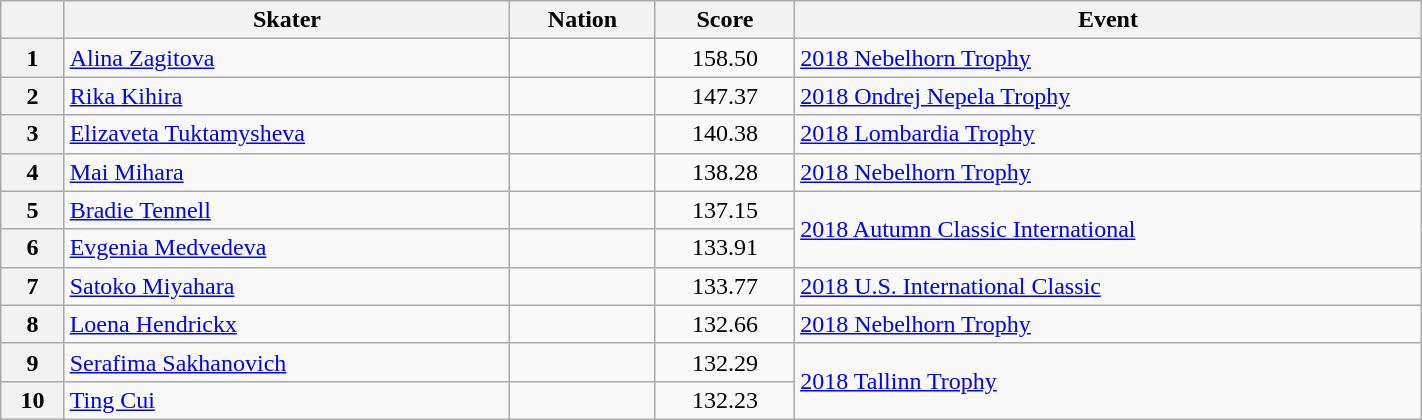<table class="wikitable sortable" style="text-align:left; width:75%">
<tr>
<th scope="col"></th>
<th scope="col">Skater</th>
<th scope="col">Nation</th>
<th scope="col">Score</th>
<th scope="col">Event</th>
</tr>
<tr>
<th scope="row">1</th>
<td><a href='#'>Alina Zagitova</a></td>
<td></td>
<td style="text-align:center;">158.50</td>
<td><a href='#'>2018 Nebelhorn Trophy</a></td>
</tr>
<tr>
<th scope="row">2</th>
<td><a href='#'>Rika Kihira</a></td>
<td></td>
<td style="text-align:center;">147.37</td>
<td><a href='#'>2018 Ondrej Nepela Trophy</a></td>
</tr>
<tr>
<th scope="row">3</th>
<td><a href='#'>Elizaveta Tuktamysheva</a></td>
<td></td>
<td style="text-align:center;">140.38</td>
<td><a href='#'>2018 Lombardia Trophy</a></td>
</tr>
<tr>
<th scope="row">4</th>
<td><a href='#'>Mai Mihara</a></td>
<td></td>
<td style="text-align:center;">138.28</td>
<td><a href='#'>2018 Nebelhorn Trophy</a></td>
</tr>
<tr>
<th scope="row">5</th>
<td><a href='#'>Bradie Tennell</a></td>
<td></td>
<td style="text-align:center;">137.15</td>
<td rowspan="2"><a href='#'>2018 Autumn Classic International</a></td>
</tr>
<tr>
<th scope="row">6</th>
<td><a href='#'>Evgenia Medvedeva</a></td>
<td></td>
<td style="text-align:center;">133.91</td>
</tr>
<tr>
<th scope="row">7</th>
<td><a href='#'>Satoko Miyahara</a></td>
<td></td>
<td style="text-align:center;">133.77</td>
<td><a href='#'>2018 U.S. International Classic</a></td>
</tr>
<tr>
<th scope="row">8</th>
<td><a href='#'>Loena Hendrickx</a></td>
<td></td>
<td style="text-align:center;">132.66</td>
<td><a href='#'>2018 Nebelhorn Trophy</a></td>
</tr>
<tr>
<th scope="row">9</th>
<td><a href='#'>Serafima Sakhanovich</a></td>
<td></td>
<td style="text-align:center;">132.29</td>
<td rowspan="2"><a href='#'>2018 Tallinn Trophy</a></td>
</tr>
<tr>
<th scope="row">10</th>
<td><a href='#'>Ting Cui</a></td>
<td></td>
<td style="text-align:center;">132.23</td>
</tr>
</table>
